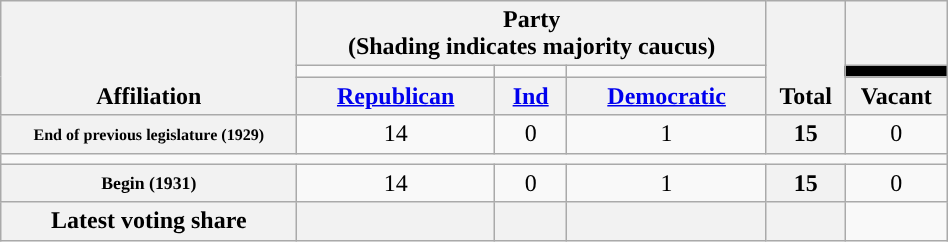<table class=wikitable style="text-align:center; width:50%">
<tr style="vertical-align:bottom;">
<th rowspan=3>Affiliation</th>
<th colspan=3>Party <div>(Shading indicates majority caucus)</div></th>
<th rowspan=3>Total</th>
<th></th>
</tr>
<tr style="height:5px">
<td style="background-color:"></td>
<td style="background-color:"></td>
<td style="background-color:"></td>
<td style="background-color:black"></td>
</tr>
<tr>
<th><a href='#'>Republican</a></th>
<th><a href='#'>Ind</a></th>
<th><a href='#'>Democratic</a></th>
<th>Vacant</th>
</tr>
<tr>
<th nowrap style="font-size:67%">End of previous legislature (1929)</th>
<td>14</td>
<td>0</td>
<td>1</td>
<th>15</th>
<td>0</td>
</tr>
<tr>
<td colspan=6></td>
</tr>
<tr>
<th nowrap style="font-size:74%">Begin (1931)</th>
<td>14</td>
<td>0</td>
<td>1</td>
<th>15</th>
<td>0</td>
</tr>
<tr>
<th>Latest voting share</th>
<th colspan=1 ></th>
<th></th>
<th></th>
<th colspan=1></th>
</tr>
</table>
